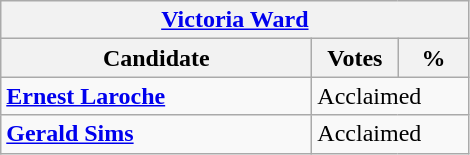<table class="wikitable">
<tr>
<th colspan="3"><a href='#'>Victoria Ward</a></th>
</tr>
<tr>
<th style="width: 200px">Candidate</th>
<th style="width: 50px">Votes</th>
<th style="width: 40px">%</th>
</tr>
<tr>
<td><strong><a href='#'>Ernest Laroche</a></strong></td>
<td colspan="2">Acclaimed</td>
</tr>
<tr>
<td><strong><a href='#'>Gerald Sims</a></strong></td>
<td colspan="2">Acclaimed</td>
</tr>
</table>
